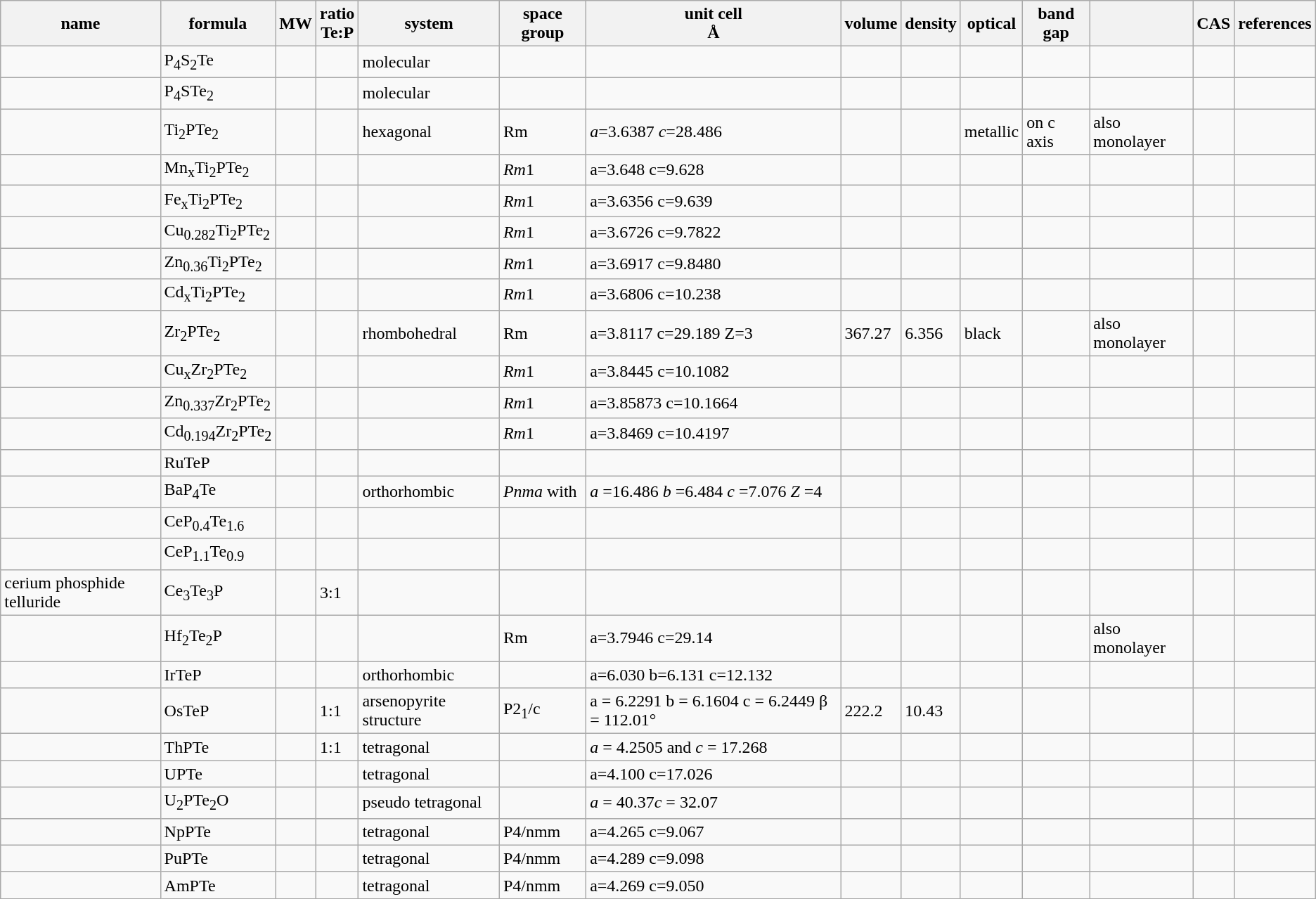<table class="wikitable">
<tr>
<th>name</th>
<th>formula</th>
<th>MW</th>
<th>ratio<br>Te:P</th>
<th>system</th>
<th>space group</th>
<th>unit cell<br>Å</th>
<th>volume</th>
<th>density</th>
<th>optical</th>
<th>band gap</th>
<th></th>
<th>CAS</th>
<th>references</th>
</tr>
<tr>
<td></td>
<td>P<sub>4</sub>S<sub>2</sub>Te</td>
<td></td>
<td></td>
<td>molecular</td>
<td></td>
<td></td>
<td></td>
<td></td>
<td></td>
<td></td>
<td></td>
<td></td>
<td></td>
</tr>
<tr>
<td></td>
<td>P<sub>4</sub>STe<sub>2</sub></td>
<td></td>
<td></td>
<td>molecular</td>
<td></td>
<td></td>
<td></td>
<td></td>
<td></td>
<td></td>
<td></td>
<td></td>
<td></td>
</tr>
<tr>
<td></td>
<td>Ti<sub>2</sub>PTe<sub>2</sub></td>
<td></td>
<td></td>
<td>hexagonal</td>
<td>Rm</td>
<td><em>a</em>=3.6387 <em>c</em>=28.486</td>
<td></td>
<td></td>
<td>metallic</td>
<td>on c axis</td>
<td>also monolayer</td>
<td></td>
<td></td>
</tr>
<tr>
<td></td>
<td>Mn<sub>x</sub>Ti<sub>2</sub>PTe<sub>2</sub></td>
<td></td>
<td></td>
<td></td>
<td><em>R</em><em>m</em>1</td>
<td>a=3.648 c=9.628</td>
<td></td>
<td></td>
<td></td>
<td></td>
<td></td>
<td></td>
<td></td>
</tr>
<tr>
<td></td>
<td>Fe<sub>x</sub>Ti<sub>2</sub>PTe<sub>2</sub></td>
<td></td>
<td></td>
<td></td>
<td><em>R</em><em>m</em>1</td>
<td>a=3.6356 c=9.639</td>
<td></td>
<td></td>
<td></td>
<td></td>
<td></td>
<td></td>
<td></td>
</tr>
<tr>
<td></td>
<td>Cu<sub>0.282</sub>Ti<sub>2</sub>PTe<sub>2</sub></td>
<td></td>
<td></td>
<td></td>
<td><em>R</em><em>m</em>1</td>
<td>a=3.6726 c=9.7822</td>
<td></td>
<td></td>
<td></td>
<td></td>
<td></td>
<td></td>
<td></td>
</tr>
<tr>
<td></td>
<td>Zn<sub>0.36</sub>Ti<sub>2</sub>PTe<sub>2</sub></td>
<td></td>
<td></td>
<td></td>
<td><em>R</em><em>m</em>1</td>
<td>a=3.6917 c=9.8480</td>
<td></td>
<td></td>
<td></td>
<td></td>
<td></td>
<td></td>
<td></td>
</tr>
<tr>
<td></td>
<td>Cd<sub>x</sub>Ti<sub>2</sub>PTe<sub>2</sub></td>
<td></td>
<td></td>
<td></td>
<td><em>R</em><em>m</em>1</td>
<td>a=3.6806 c=10.238</td>
<td></td>
<td></td>
<td></td>
<td></td>
<td></td>
<td></td>
<td></td>
</tr>
<tr>
<td></td>
<td>Zr<sub>2</sub>PTe<sub>2</sub></td>
<td></td>
<td></td>
<td>rhombohedral</td>
<td>Rm</td>
<td>a=3.8117 c=29.189 Z=3</td>
<td>367.27</td>
<td>6.356</td>
<td>black</td>
<td></td>
<td>also monolayer</td>
<td></td>
<td></td>
</tr>
<tr>
<td></td>
<td>Cu<sub>x</sub>Zr<sub>2</sub>PTe<sub>2</sub></td>
<td></td>
<td></td>
<td></td>
<td><em>R</em><em>m</em>1</td>
<td>a=3.8445 c=10.1082</td>
<td></td>
<td></td>
<td></td>
<td></td>
<td></td>
<td></td>
<td></td>
</tr>
<tr>
<td></td>
<td>Zn<sub>0.337</sub>Zr<sub>2</sub>PTe<sub>2</sub></td>
<td></td>
<td></td>
<td></td>
<td><em>R</em><em>m</em>1</td>
<td>a=3.85873 c=10.1664</td>
<td></td>
<td></td>
<td></td>
<td></td>
<td></td>
<td></td>
<td></td>
</tr>
<tr>
<td></td>
<td>Cd<sub>0.194</sub>Zr<sub>2</sub>PTe<sub>2</sub></td>
<td></td>
<td></td>
<td></td>
<td><em>R</em><em>m</em>1</td>
<td>a=3.8469 c=10.4197</td>
<td></td>
<td></td>
<td></td>
<td></td>
<td></td>
<td></td>
<td></td>
</tr>
<tr>
<td></td>
<td>RuTeP</td>
<td></td>
<td></td>
<td></td>
<td></td>
<td></td>
<td></td>
<td></td>
<td></td>
<td></td>
<td></td>
<td></td>
<td></td>
</tr>
<tr>
<td></td>
<td>BaP<sub>4</sub>Te</td>
<td></td>
<td></td>
<td>orthorhombic</td>
<td><em>Pnma</em>  with</td>
<td><em>a</em> =16.486 <em>b</em> =6.484 <em>c</em> =7.076  <em>Z</em> =4</td>
<td></td>
<td></td>
<td></td>
<td></td>
<td></td>
<td></td>
<td></td>
</tr>
<tr>
<td></td>
<td>CeP<sub>0.4</sub>Te<sub>1.6</sub></td>
<td></td>
<td></td>
<td></td>
<td></td>
<td></td>
<td></td>
<td></td>
<td></td>
<td></td>
<td></td>
<td></td>
<td></td>
</tr>
<tr>
<td></td>
<td>CeP<sub>1.1</sub>Te<sub>0.9</sub></td>
<td></td>
<td></td>
<td></td>
<td></td>
<td></td>
<td></td>
<td></td>
<td></td>
<td></td>
<td></td>
<td></td>
<td></td>
</tr>
<tr>
<td>cerium phosphide telluride</td>
<td>Ce<sub>3</sub>Te<sub>3</sub>P</td>
<td></td>
<td>3:1</td>
<td></td>
<td></td>
<td></td>
<td></td>
<td></td>
<td></td>
<td></td>
<td></td>
<td></td>
<td></td>
</tr>
<tr>
<td></td>
<td>Hf<sub>2</sub>Te<sub>2</sub>P</td>
<td></td>
<td></td>
<td></td>
<td>Rm</td>
<td>a=3.7946 c=29.14</td>
<td></td>
<td></td>
<td></td>
<td></td>
<td>also monolayer</td>
<td></td>
<td></td>
</tr>
<tr>
<td></td>
<td>IrTeP</td>
<td></td>
<td></td>
<td>orthorhombic</td>
<td></td>
<td>a=6.030 b=6.131 c=12.132</td>
<td></td>
<td></td>
<td></td>
<td></td>
<td></td>
<td></td>
<td></td>
</tr>
<tr>
<td></td>
<td>OsTeP</td>
<td></td>
<td>1:1</td>
<td>arsenopyrite structure</td>
<td>P2<sub>1</sub>/c</td>
<td>a = 6.2291 b = 6.1604  c = 6.2449 β = 112.01°</td>
<td>222.2</td>
<td>10.43</td>
<td></td>
<td></td>
<td></td>
<td></td>
<td></td>
</tr>
<tr>
<td></td>
<td>ThPTe</td>
<td></td>
<td>1:1</td>
<td>tetragonal</td>
<td></td>
<td><em>a</em>  = 4.2505 and <em>c</em>  = 17.268</td>
<td></td>
<td></td>
<td></td>
<td></td>
<td></td>
<td></td>
<td></td>
</tr>
<tr>
<td></td>
<td>UPTe</td>
<td></td>
<td></td>
<td>tetragonal</td>
<td></td>
<td>a=4.100 c=17.026</td>
<td></td>
<td></td>
<td></td>
<td></td>
<td></td>
<td></td>
<td></td>
</tr>
<tr>
<td></td>
<td>U<sub>2</sub>PTe<sub>2</sub>O</td>
<td></td>
<td></td>
<td>pseudo tetragonal</td>
<td></td>
<td><em>a</em>  = 40.37<em>c</em>  = 32.07</td>
<td></td>
<td></td>
<td></td>
<td></td>
<td></td>
<td></td>
<td></td>
</tr>
<tr>
<td></td>
<td>NpPTe</td>
<td></td>
<td></td>
<td>tetragonal</td>
<td>P4/nmm</td>
<td>a=4.265 c=9.067</td>
<td></td>
<td></td>
<td></td>
<td></td>
<td></td>
<td></td>
<td></td>
</tr>
<tr>
<td></td>
<td>PuPTe</td>
<td></td>
<td></td>
<td>tetragonal</td>
<td>P4/nmm</td>
<td>a=4.289 c=9.098</td>
<td></td>
<td></td>
<td></td>
<td></td>
<td></td>
<td></td>
<td></td>
</tr>
<tr>
<td></td>
<td>AmPTe</td>
<td></td>
<td></td>
<td>tetragonal</td>
<td>P4/nmm</td>
<td>a=4.269 c=9.050</td>
<td></td>
<td></td>
<td></td>
<td></td>
<td></td>
<td></td>
<td></td>
</tr>
</table>
